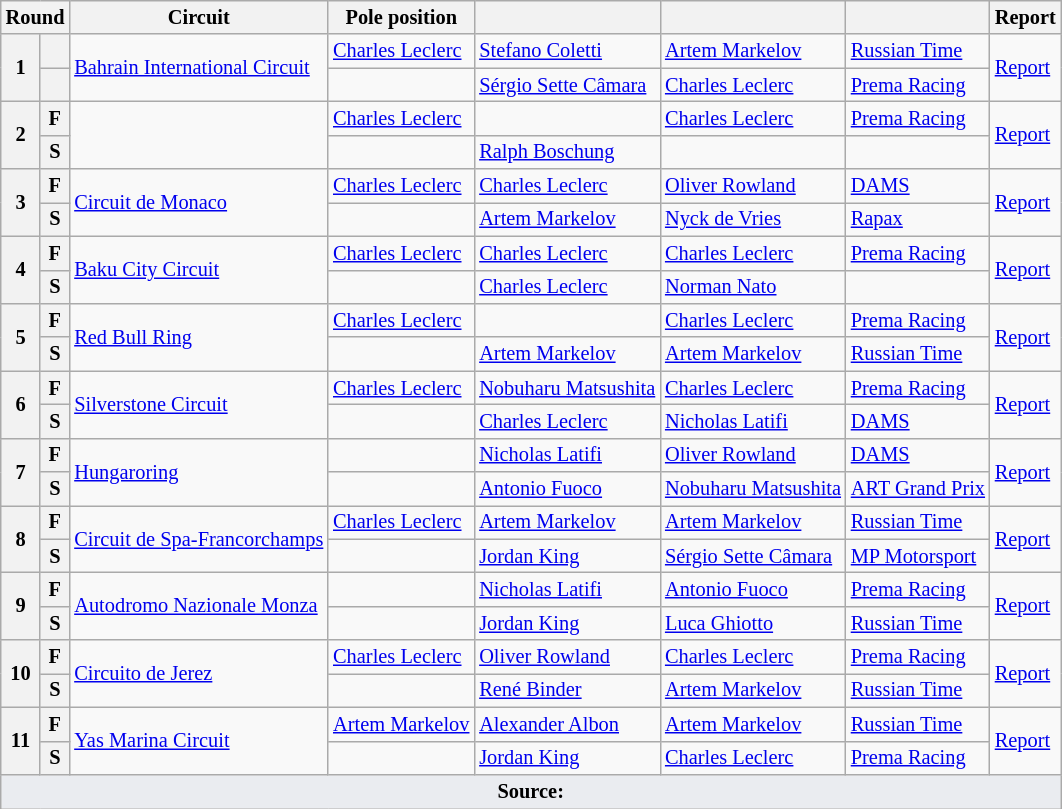<table class="wikitable" style="font-size: 85%;">
<tr>
<th colspan=2>Round</th>
<th>Circuit</th>
<th>Pole position</th>
<th></th>
<th></th>
<th></th>
<th>Report</th>
</tr>
<tr>
<th rowspan=2>1</th>
<th></th>
<td rowspan=2> <a href='#'>Bahrain International Circuit</a></td>
<td> <a href='#'>Charles Leclerc</a></td>
<td> <a href='#'>Stefano Coletti</a></td>
<td> <a href='#'>Artem Markelov</a></td>
<td> <a href='#'>Russian Time</a></td>
<td rowspan=2><a href='#'>Report</a></td>
</tr>
<tr>
<th></th>
<td></td>
<td> <a href='#'>Sérgio Sette Câmara</a></td>
<td> <a href='#'>Charles Leclerc</a></td>
<td> <a href='#'>Prema Racing</a></td>
</tr>
<tr>
<th rowspan=2>2</th>
<th>F</th>
<td rowspan=2></td>
<td> <a href='#'>Charles Leclerc</a></td>
<td></td>
<td> <a href='#'>Charles Leclerc</a></td>
<td> <a href='#'>Prema Racing</a></td>
<td rowspan=2><a href='#'>Report</a></td>
</tr>
<tr>
<th>S</th>
<td></td>
<td> <a href='#'>Ralph Boschung</a></td>
<td></td>
<td></td>
</tr>
<tr>
<th rowspan=2>3</th>
<th>F</th>
<td rowspan=2> <a href='#'>Circuit de Monaco</a></td>
<td> <a href='#'>Charles Leclerc</a></td>
<td> <a href='#'>Charles Leclerc</a></td>
<td> <a href='#'>Oliver Rowland</a></td>
<td> <a href='#'>DAMS</a></td>
<td rowspan=2><a href='#'>Report</a></td>
</tr>
<tr>
<th>S</th>
<td></td>
<td> <a href='#'>Artem Markelov</a></td>
<td> <a href='#'>Nyck de Vries</a></td>
<td> <a href='#'>Rapax</a></td>
</tr>
<tr>
<th rowspan=2>4</th>
<th>F</th>
<td rowspan=2> <a href='#'>Baku City Circuit</a></td>
<td> <a href='#'>Charles Leclerc</a></td>
<td> <a href='#'>Charles Leclerc</a></td>
<td> <a href='#'>Charles Leclerc</a></td>
<td> <a href='#'>Prema Racing</a></td>
<td rowspan=2><a href='#'>Report</a></td>
</tr>
<tr>
<th>S</th>
<td></td>
<td> <a href='#'>Charles Leclerc</a></td>
<td> <a href='#'>Norman Nato</a></td>
<td></td>
</tr>
<tr>
<th rowspan=2>5</th>
<th>F</th>
<td rowspan=2> <a href='#'>Red Bull Ring</a></td>
<td> <a href='#'>Charles Leclerc</a></td>
<td></td>
<td> <a href='#'>Charles Leclerc</a></td>
<td> <a href='#'>Prema Racing</a></td>
<td rowspan=2><a href='#'>Report</a></td>
</tr>
<tr>
<th>S</th>
<td></td>
<td> <a href='#'>Artem Markelov</a></td>
<td> <a href='#'>Artem Markelov</a></td>
<td> <a href='#'>Russian Time</a></td>
</tr>
<tr>
<th rowspan=2>6</th>
<th>F</th>
<td rowspan=2> <a href='#'>Silverstone Circuit</a></td>
<td> <a href='#'>Charles Leclerc</a></td>
<td> <a href='#'>Nobuharu Matsushita</a></td>
<td> <a href='#'>Charles Leclerc</a></td>
<td> <a href='#'>Prema Racing</a></td>
<td rowspan=2><a href='#'>Report</a></td>
</tr>
<tr>
<th>S</th>
<td></td>
<td> <a href='#'>Charles Leclerc</a></td>
<td> <a href='#'>Nicholas Latifi</a></td>
<td> <a href='#'>DAMS</a></td>
</tr>
<tr>
<th rowspan=2>7</th>
<th>F</th>
<td rowspan=2> <a href='#'>Hungaroring</a></td>
<td></td>
<td> <a href='#'>Nicholas Latifi</a></td>
<td> <a href='#'>Oliver Rowland</a></td>
<td> <a href='#'>DAMS</a></td>
<td rowspan=2><a href='#'>Report</a></td>
</tr>
<tr>
<th>S</th>
<td></td>
<td> <a href='#'>Antonio Fuoco</a></td>
<td> <a href='#'>Nobuharu Matsushita</a></td>
<td> <a href='#'>ART Grand Prix</a></td>
</tr>
<tr>
<th rowspan=2>8</th>
<th>F</th>
<td rowspan=2> <a href='#'>Circuit de Spa-Francorchamps</a></td>
<td> <a href='#'>Charles Leclerc</a></td>
<td> <a href='#'>Artem Markelov</a></td>
<td> <a href='#'>Artem Markelov</a></td>
<td> <a href='#'>Russian Time</a></td>
<td rowspan=2><a href='#'>Report</a></td>
</tr>
<tr>
<th>S</th>
<td></td>
<td> <a href='#'>Jordan King</a></td>
<td> <a href='#'>Sérgio Sette Câmara</a></td>
<td> <a href='#'>MP Motorsport</a></td>
</tr>
<tr>
<th rowspan=2>9</th>
<th>F</th>
<td rowspan=2> <a href='#'>Autodromo Nazionale Monza</a></td>
<td></td>
<td> <a href='#'>Nicholas Latifi</a></td>
<td> <a href='#'>Antonio Fuoco</a></td>
<td> <a href='#'>Prema Racing</a></td>
<td rowspan=2><a href='#'>Report</a></td>
</tr>
<tr>
<th>S</th>
<td></td>
<td> <a href='#'>Jordan King</a></td>
<td> <a href='#'>Luca Ghiotto</a></td>
<td> <a href='#'>Russian Time</a></td>
</tr>
<tr>
<th rowspan=2>10</th>
<th>F</th>
<td rowspan=2> <a href='#'>Circuito de Jerez</a></td>
<td> <a href='#'>Charles Leclerc</a></td>
<td> <a href='#'>Oliver Rowland</a></td>
<td> <a href='#'>Charles Leclerc</a></td>
<td> <a href='#'>Prema Racing</a></td>
<td rowspan=2><a href='#'>Report</a></td>
</tr>
<tr>
<th>S</th>
<td></td>
<td> <a href='#'>René Binder</a></td>
<td> <a href='#'>Artem Markelov</a></td>
<td> <a href='#'>Russian Time</a></td>
</tr>
<tr>
<th rowspan=2>11</th>
<th>F</th>
<td rowspan=2> <a href='#'>Yas Marina Circuit</a></td>
<td> <a href='#'>Artem Markelov</a></td>
<td> <a href='#'>Alexander Albon</a></td>
<td> <a href='#'>Artem Markelov</a></td>
<td> <a href='#'>Russian Time</a></td>
<td rowspan=2><a href='#'>Report</a></td>
</tr>
<tr>
<th>S</th>
<td></td>
<td> <a href='#'>Jordan King</a></td>
<td> <a href='#'>Charles Leclerc</a></td>
<td> <a href='#'>Prema Racing</a></td>
</tr>
<tr>
<td colspan="8" style="background-color:#EAECF0;text-align:center" align="bottom"><strong>Source:</strong></td>
</tr>
</table>
